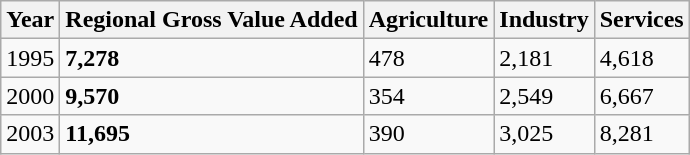<table class="wikitable">
<tr>
<th>Year</th>
<th>Regional Gross Value Added</th>
<th>Agriculture</th>
<th>Industry</th>
<th>Services</th>
</tr>
<tr>
<td>1995</td>
<td><strong>7,278</strong></td>
<td>478</td>
<td>2,181</td>
<td>4,618</td>
</tr>
<tr>
<td>2000</td>
<td><strong>9,570</strong></td>
<td>354</td>
<td>2,549</td>
<td>6,667</td>
</tr>
<tr>
<td>2003</td>
<td><strong>11,695</strong></td>
<td>390</td>
<td>3,025</td>
<td>8,281</td>
</tr>
</table>
